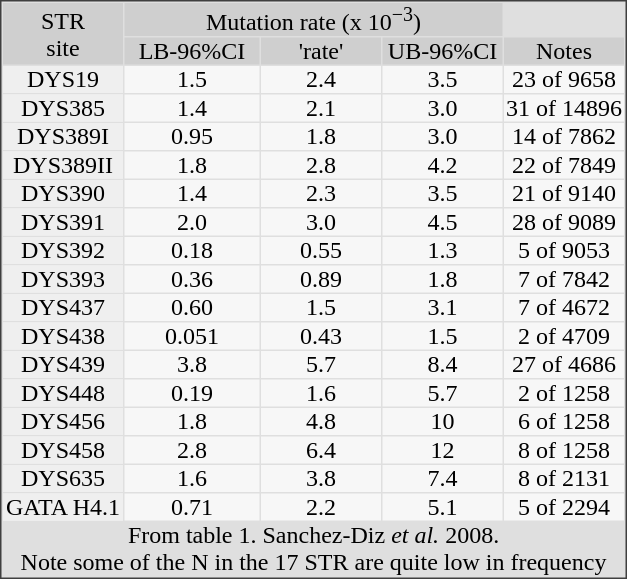<table border="0" cellspacing="1" cellpadding="0" align="right" style="text-align:center; background:#dfdfdf; margin-left: 1em;  border:1px #3f3f3f solid;">
<tr>
<td width = 80 style = "background:#cfcfcf" rowspan = 2>STR<br>site</td>
<td colspan = 3 style = "background:#cfcfcf">Mutation rate (x 10<sup>−3</sup>)</td>
</tr>
<tr>
<td style = "background:#cfcfcf" width = 90>LB-96%CI</td>
<td style = "background:#cfcfcf" width = 80>'rate'</td>
<td style = "background:#cfcfcf" width = 80>UB-96%CI</td>
<td style = "background:#cfcfcf" width = 80>Notes</td>
</tr>
<tr style =   "background:#f7f7f7">
<td style =    "background:#efefef">DYS19</td>
<td>1.5</td>
<td>2.4</td>
<td>3.5</td>
<td>23 of 9658</td>
</tr>
<tr style =   "background:#f7f7f7">
<td style =    "background:#efefef">DYS385</td>
<td>1.4</td>
<td>2.1</td>
<td>3.0</td>
<td>31 of 14896</td>
</tr>
<tr style =   "background:#f7f7f7">
<td style =    "background:#efefef">DYS389I</td>
<td>0.95</td>
<td>1.8</td>
<td>3.0</td>
<td>14 of 7862</td>
</tr>
<tr style =   "background:#f7f7f7">
<td style =    "background:#efefef">DYS389II</td>
<td>1.8</td>
<td>2.8</td>
<td>4.2</td>
<td>22 of 7849</td>
</tr>
<tr style =   "background:#f7f7f7">
<td style =    "background:#efefef">DYS390</td>
<td>1.4</td>
<td>2.3</td>
<td>3.5</td>
<td>21 of 9140</td>
</tr>
<tr style =   "background:#f7f7f7">
<td style =    "background:#efefef">DYS391</td>
<td>2.0</td>
<td>3.0</td>
<td>4.5</td>
<td>28 of 9089</td>
</tr>
<tr style =   "background:#f7f7f7">
<td style =    "background:#efefef">DYS392</td>
<td>0.18</td>
<td>0.55</td>
<td>1.3</td>
<td>5 of 9053</td>
</tr>
<tr style =   "background:#f7f7f7">
<td style =    "background:#efefef">DYS393</td>
<td>0.36</td>
<td>0.89</td>
<td>1.8</td>
<td>7 of 7842</td>
</tr>
<tr style =   "background:#f7f7f7">
<td style =    "background:#efefef">DYS437</td>
<td>0.60</td>
<td>1.5</td>
<td>3.1</td>
<td>7 of 4672</td>
</tr>
<tr style =   "background:#f7f7f7">
<td style =    "background:#efefef">DYS438</td>
<td>0.051</td>
<td>0.43</td>
<td>1.5</td>
<td>2 of 4709</td>
</tr>
<tr style =   "background:#f7f7f7">
<td style =    "background:#efefef">DYS439</td>
<td>3.8</td>
<td>5.7</td>
<td>8.4</td>
<td>27 of 4686</td>
</tr>
<tr style =   "background:#f7f7f7">
<td style =    "background:#efefef">DYS448</td>
<td>0.19</td>
<td>1.6</td>
<td>5.7</td>
<td>2 of 1258</td>
</tr>
<tr style =   "background:#f7f7f7">
<td style =    "background:#efefef">DYS456</td>
<td>1.8</td>
<td>4.8</td>
<td>10</td>
<td>6 of 1258</td>
</tr>
<tr style =   "background:#f7f7f7">
<td style =    "background:#efefef">DYS458</td>
<td>2.8</td>
<td>6.4</td>
<td>12</td>
<td>8 of 1258</td>
</tr>
<tr style =   "background:#f7f7f7">
<td style =    "background:#efefef">DYS635</td>
<td>1.6</td>
<td>3.8</td>
<td>7.4</td>
<td>8 of 2131</td>
</tr>
<tr style =   "background:#f7f7f7">
<td style =    "background:#efefef">GATA H4.1</td>
<td>0.71</td>
<td>2.2</td>
<td>5.1</td>
<td>5 of 2294</td>
</tr>
<tr>
<td colspan = 7>From table 1. Sanchez-Diz <em>et al.</em> 2008.<br>  Note some of the N in the 17 STR are quite low in frequency</td>
</tr>
</table>
